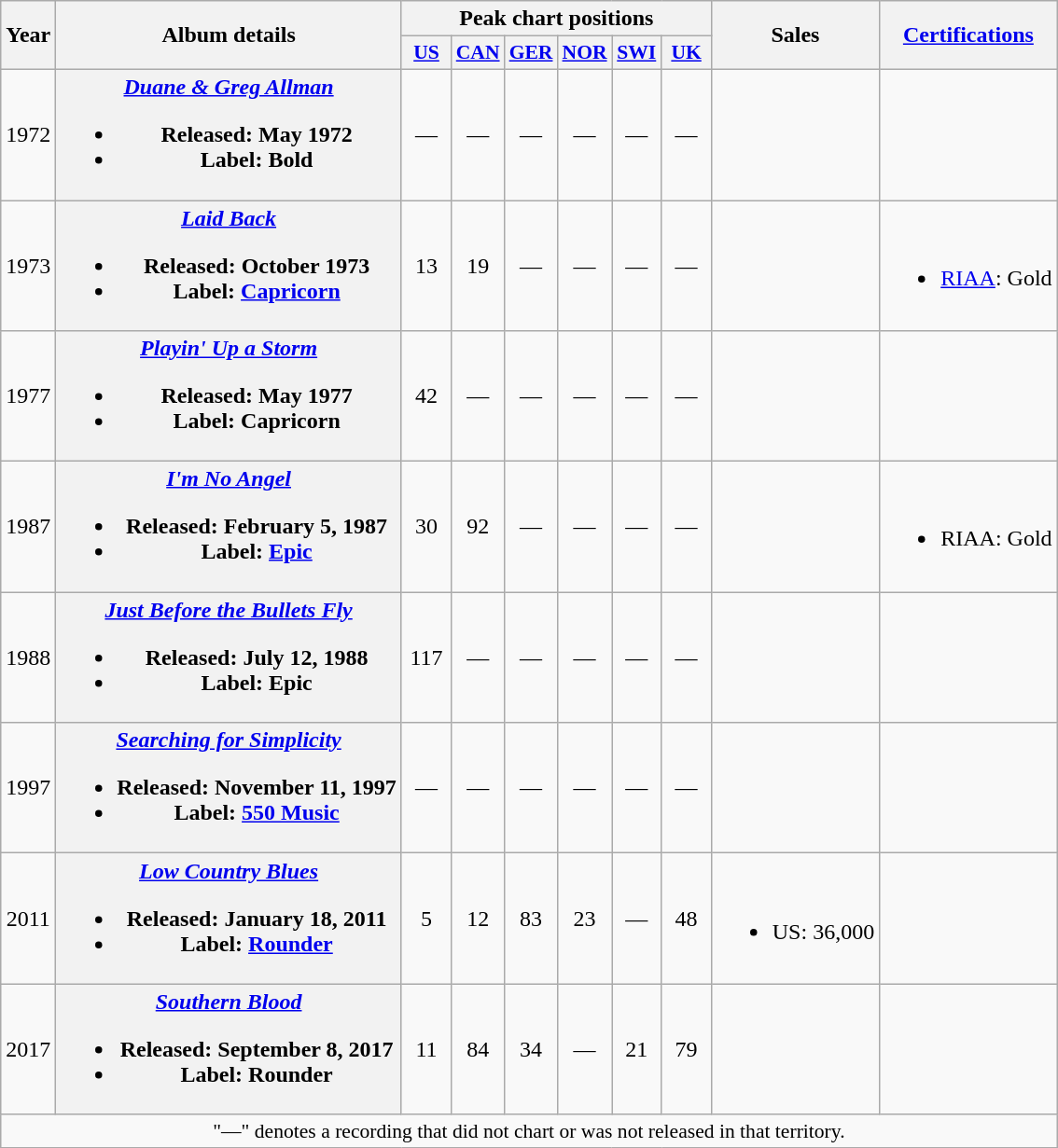<table class="wikitable plainrowheaders" style="text-align:center;" border="1">
<tr>
<th scope="col" rowspan="2">Year</th>
<th scope="col" rowspan="2">Album details</th>
<th scope="col" colspan="6">Peak chart positions</th>
<th scope="col" rowspan="2">Sales</th>
<th scope="col" rowspan="2"><a href='#'>Certifications</a></th>
</tr>
<tr>
<th scope="col" style="width:2em;font-size:90%;"><a href='#'>US</a><br></th>
<th scope="col" style="width:2em;font-size:90%;"><a href='#'>CAN</a><br></th>
<th scope="col" style="width:2em;font-size:90%;"><a href='#'>GER</a><br></th>
<th scope="col" style="width:2em;font-size:90%;"><a href='#'>NOR</a><br></th>
<th scope="col" style="width:2em;font-size:90%;"><a href='#'>SWI</a><br></th>
<th scope="col" style="width:2em;font-size:90%;"><a href='#'>UK</a><br></th>
</tr>
<tr>
<td align="center">1972</td>
<th scope="row"><em><a href='#'>Duane & Greg Allman</a></em><br><ul><li>Released: May 1972</li><li>Label: Bold</li></ul></th>
<td>—</td>
<td>—</td>
<td>—</td>
<td>—</td>
<td>—</td>
<td>—</td>
<td></td>
<td></td>
</tr>
<tr>
<td align="center">1973</td>
<th scope="row"><em><a href='#'>Laid Back</a></em><br><ul><li>Released: October 1973</li><li>Label: <a href='#'>Capricorn</a></li></ul></th>
<td>13</td>
<td>19</td>
<td>—</td>
<td>—</td>
<td>—</td>
<td>—</td>
<td><br></td>
<td><br><ul><li><a href='#'>RIAA</a>: Gold</li></ul></td>
</tr>
<tr>
<td align="center">1977</td>
<th scope="row"><em><a href='#'>Playin' Up a Storm</a></em><br><ul><li>Released: May 1977</li><li>Label: Capricorn</li></ul></th>
<td>42</td>
<td>—</td>
<td>—</td>
<td>—</td>
<td>—</td>
<td>—</td>
<td></td>
<td></td>
</tr>
<tr>
<td align="center">1987</td>
<th scope="row"><em><a href='#'>I'm No Angel</a></em><br><ul><li>Released: February 5, 1987</li><li>Label: <a href='#'>Epic</a></li></ul></th>
<td>30</td>
<td>92</td>
<td>—</td>
<td>—</td>
<td>—</td>
<td>—</td>
<td><br></td>
<td><br><ul><li>RIAA: Gold</li></ul></td>
</tr>
<tr>
<td align="center">1988</td>
<th scope="row"><em><a href='#'>Just Before the Bullets Fly</a></em><br><ul><li>Released: July 12, 1988</li><li>Label: Epic</li></ul></th>
<td>117</td>
<td>—</td>
<td>—</td>
<td>—</td>
<td>—</td>
<td>—</td>
<td></td>
<td></td>
</tr>
<tr>
<td align="center">1997</td>
<th scope="row"><em><a href='#'>Searching for Simplicity</a></em><br><ul><li>Released: November 11, 1997</li><li>Label: <a href='#'>550 Music</a></li></ul></th>
<td>—</td>
<td>—</td>
<td>—</td>
<td>—</td>
<td>—</td>
<td>—</td>
<td></td>
<td></td>
</tr>
<tr>
<td align="center">2011</td>
<th scope="row"><em><a href='#'>Low Country Blues</a></em><br><ul><li>Released: January 18, 2011</li><li>Label: <a href='#'>Rounder</a></li></ul></th>
<td>5</td>
<td>12</td>
<td>83</td>
<td>23</td>
<td>—</td>
<td>48</td>
<td><br><ul><li>US: 36,000</li></ul></td>
<td></td>
</tr>
<tr>
<td align="center">2017</td>
<th scope="row"><em><a href='#'>Southern Blood</a></em><br><ul><li>Released: September 8, 2017</li><li>Label: Rounder</li></ul></th>
<td>11</td>
<td>84</td>
<td>34</td>
<td>—</td>
<td>21</td>
<td>79</td>
<td></td>
<td></td>
</tr>
<tr>
<td colspan="15" style="font-size:90%">"—" denotes a recording that did not chart or was not released in that territory.</td>
</tr>
</table>
